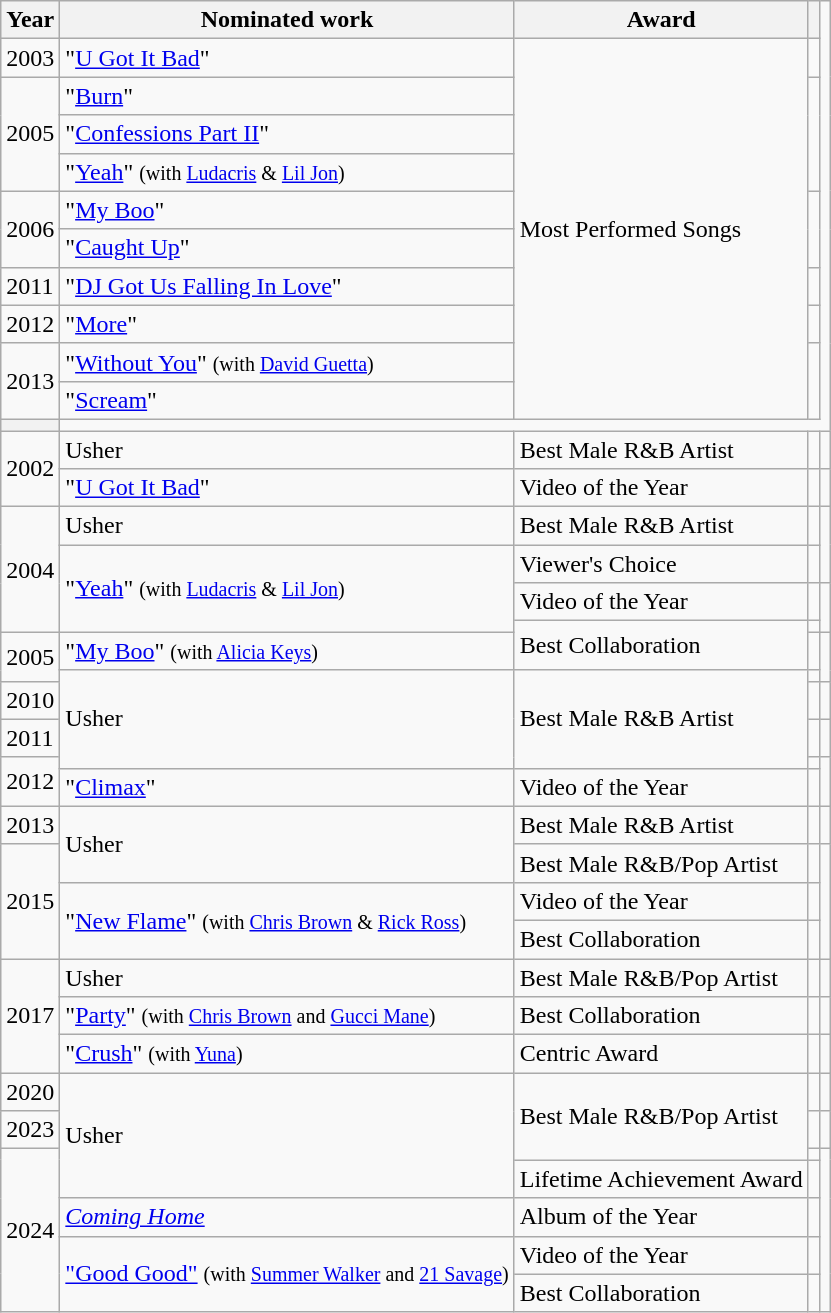<table class="wikitable">
<tr>
<th>Year</th>
<th>Nominated work</th>
<th>Award</th>
<th></th>
</tr>
<tr>
<td>2003</td>
<td>"<a href='#'>U Got It Bad</a>"</td>
<td rowspan="10">Most Performed Songs</td>
<td style="text-align:center;"></td>
</tr>
<tr>
<td rowspan="3">2005</td>
<td>"<a href='#'>Burn</a>"</td>
<td style="text-align:center;" rowspan="3"></td>
</tr>
<tr>
<td>"<a href='#'>Confessions Part II</a>"</td>
</tr>
<tr>
<td>"<a href='#'>Yeah</a>" <small>(with <a href='#'>Ludacris</a> & <a href='#'>Lil Jon</a>)</small></td>
</tr>
<tr>
<td rowspan="2">2006</td>
<td>"<a href='#'>My Boo</a>"</td>
<td style="text-align:center;"rowspan="2"></td>
</tr>
<tr>
<td>"<a href='#'>Caught Up</a>"</td>
</tr>
<tr>
<td>2011</td>
<td>"<a href='#'>DJ Got Us Falling In Love</a>"</td>
<td style="text-align:center;"></td>
</tr>
<tr>
<td>2012</td>
<td>"<a href='#'>More</a>"</td>
<td style="text-align:center;"></td>
</tr>
<tr>
<td rowspan="2">2013</td>
<td>"<a href='#'>Without You</a>" <small>(with <a href='#'>David Guetta</a>)</small></td>
<td style="text-align:center;" rowspan="2"></td>
</tr>
<tr>
<td>"<a href='#'>Scream</a>"</td>
</tr>
<tr>
<th></th>
</tr>
<tr>
<td rowspan="2">2002</td>
<td>Usher</td>
<td>Best Male R&B Artist</td>
<td></td>
<td style="text-align:center;"></td>
</tr>
<tr>
<td>"<a href='#'>U Got It Bad</a>"</td>
<td>Video of the Year</td>
<td></td>
<td style="text-align:center;"></td>
</tr>
<tr>
<td rowspan="4">2004</td>
<td>Usher</td>
<td>Best Male R&B Artist</td>
<td></td>
<td style="text-align:center;" rowspan="2"></td>
</tr>
<tr>
<td rowspan="3">"<a href='#'>Yeah</a>" <small>(with <a href='#'>Ludacris</a> & <a href='#'>Lil Jon</a>)</small></td>
<td>Viewer's Choice</td>
<td></td>
</tr>
<tr>
<td>Video of the Year</td>
<td></td>
<td style="text-align:center;" rowspan="2"></td>
</tr>
<tr>
<td rowspan="2">Best Collaboration</td>
<td></td>
</tr>
<tr>
<td rowspan="2">2005</td>
<td>"<a href='#'>My Boo</a>" <small>(with <a href='#'>Alicia Keys</a>)</small></td>
<td></td>
<td style="text-align:center;" rowspan="2"></td>
</tr>
<tr>
<td rowspan="4">Usher</td>
<td rowspan="4">Best Male R&B Artist</td>
<td></td>
</tr>
<tr>
<td>2010</td>
<td></td>
<td style="text-align:center;"></td>
</tr>
<tr>
<td>2011</td>
<td></td>
<td style="text-align:center;"></td>
</tr>
<tr>
<td rowspan="2">2012</td>
<td></td>
<td style="text-align:center;" rowspan="2"></td>
</tr>
<tr>
<td>"<a href='#'>Climax</a>"</td>
<td>Video of the Year</td>
<td></td>
</tr>
<tr>
<td>2013</td>
<td rowspan="2">Usher</td>
<td>Best Male R&B Artist</td>
<td></td>
<td style="text-align:center;"></td>
</tr>
<tr>
<td rowspan="3">2015</td>
<td>Best Male R&B/Pop Artist</td>
<td></td>
<td style="text-align:center;" rowspan="3"></td>
</tr>
<tr>
<td rowspan="2">"<a href='#'>New Flame</a>" <small>(with <a href='#'>Chris Brown</a> & <a href='#'>Rick Ross</a>)</small></td>
<td>Video of the Year</td>
<td></td>
</tr>
<tr>
<td>Best Collaboration</td>
<td></td>
</tr>
<tr>
<td rowspan=3>2017</td>
<td>Usher</td>
<td>Best Male R&B/Pop Artist</td>
<td></td>
<td style="text-align:center;"></td>
</tr>
<tr>
<td>"<a href='#'>Party</a>" <small>(with <a href='#'>Chris Brown</a> and <a href='#'>Gucci Mane</a>)</small></td>
<td>Best Collaboration</td>
<td></td>
<td style="text-align:center;"></td>
</tr>
<tr>
<td>"<a href='#'>Crush</a>" <small>(with <a href='#'>Yuna</a>)</small></td>
<td>Centric Award</td>
<td></td>
<td style="text-align:center;"></td>
</tr>
<tr>
<td>2020</td>
<td rowspan="4">Usher</td>
<td rowspan="3">Best Male R&B/Pop Artist</td>
<td></td>
<td style="text-align:center;"></td>
</tr>
<tr>
<td>2023</td>
<td></td>
<td style="text-align:center;"></td>
</tr>
<tr>
<td rowspan="5">2024</td>
<td></td>
<td style="text-align:center;" rowspan="5"></td>
</tr>
<tr>
<td>Lifetime Achievement Award</td>
<td></td>
</tr>
<tr>
<td><em><a href='#'>Coming Home</a></em></td>
<td>Album of the Year</td>
<td></td>
</tr>
<tr>
<td rowspan="2"><a href='#'>"Good Good"</a> <small>(with <a href='#'>Summer Walker</a> and <a href='#'>21 Savage</a>)</small></td>
<td>Video of the Year</td>
<td></td>
</tr>
<tr>
<td>Best Collaboration</td>
<td></td>
</tr>
</table>
